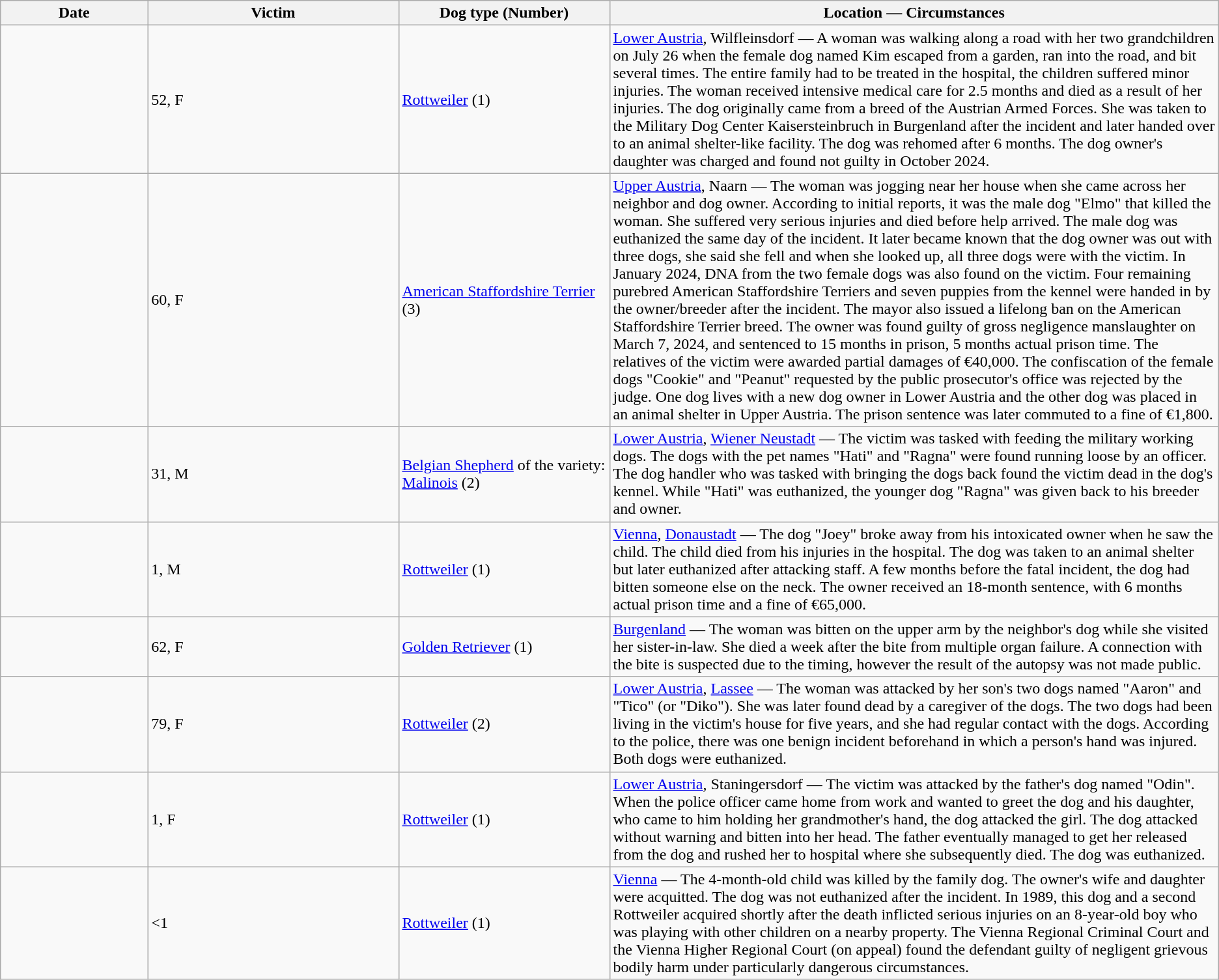<table class="wikitable sortable">
<tr>
<th width="85">Date</th>
<th style="width:150px;">Victim</th>
<th style="width:125px;">Dog type (Number)</th>
<th width="50%">Location — Circumstances</th>
</tr>
<tr>
<td></td>
<td>52, F</td>
<td><a href='#'>Rottweiler</a> (1)</td>
<td><a href='#'>Lower Austria</a>, Wilfleinsdorf — A woman was walking along a road with her two grandchildren on July 26 when the female dog named Kim escaped from a garden, ran into the road, and bit several times. The entire family had to be treated in the hospital, the children suffered minor injuries. The woman received intensive medical care for 2.5 months and died as a result of her injuries. The dog originally came from a breed of the Austrian Armed Forces. She was taken to the Military Dog Center Kaisersteinbruch in Burgenland after the incident and later handed over to an animal shelter-like facility. The dog was rehomed after 6 months. The dog owner's daughter was charged and found not guilty in October 2024.</td>
</tr>
<tr>
<td></td>
<td>60, F</td>
<td><a href='#'>American Staffordshire Terrier</a> (3)</td>
<td><a href='#'>Upper Austria</a>, Naarn — The woman was jogging near her house when she came across her neighbor and dog owner. According to initial reports, it was the male dog "Elmo" that killed the woman. She suffered very serious injuries and died before help arrived. The male dog was euthanized the same day of the incident. It later became known that the dog owner was out with three dogs, she said she fell and when she looked up, all three dogs were with the victim. In January 2024, DNA from the two female dogs was also found on the victim. Four remaining purebred American Staffordshire Terriers and seven puppies from the kennel were handed in by the owner/breeder after the incident. The mayor also issued a lifelong ban on the American Staffordshire Terrier breed. The owner was found guilty of gross negligence manslaughter on March 7, 2024, and sentenced to 15 months in prison, 5 months actual prison time. The relatives of the victim were awarded partial damages of €40,000. The confiscation of the female dogs "Cookie" and "Peanut" requested by the public prosecutor's office was rejected by the judge. One dog lives with a new dog owner in Lower Austria and the other dog was placed in an animal shelter in Upper Austria. The prison sentence was later commuted to a fine of €1,800.</td>
</tr>
<tr>
<td></td>
<td>31, M</td>
<td><a href='#'>Belgian Shepherd</a> of the variety: <a href='#'>Malinois</a> (2)</td>
<td><a href='#'>Lower Austria</a>, <a href='#'>Wiener Neustadt</a> — The victim was tasked with feeding the military working dogs. The dogs with the pet names "Hati" and "Ragna" were found running loose by an officer. The dog handler who was tasked with bringing the dogs back found the victim dead in the dog's kennel. While "Hati" was euthanized, the younger dog "Ragna" was given back to his breeder and owner.</td>
</tr>
<tr>
<td></td>
<td>1, M</td>
<td><a href='#'>Rottweiler</a> (1)</td>
<td><a href='#'>Vienna</a>, <a href='#'>Donaustadt</a> — The dog "Joey" broke away from his intoxicated owner when he saw the child. The child died from his injuries in the hospital. The dog was taken to an animal shelter but later euthanized after attacking staff. A few months before the fatal incident, the dog had bitten someone else on the neck. The owner received an 18-month sentence, with 6 months actual prison time and a fine of €65,000.</td>
</tr>
<tr>
<td></td>
<td>62, F</td>
<td><a href='#'>Golden Retriever</a> (1)</td>
<td><a href='#'>Burgenland</a> — The woman was bitten on the upper arm by the neighbor's dog while she visited her sister-in-law. She died a week after the bite from multiple organ failure. A connection with the bite is suspected due to the timing, however the result of the autopsy was not made public.</td>
</tr>
<tr>
<td></td>
<td>79, F</td>
<td><a href='#'>Rottweiler</a> (2)</td>
<td><a href='#'>Lower Austria</a>, <a href='#'>Lassee</a> — The woman was attacked by her son's two dogs named "Aaron" and "Tico" (or "Diko"). She was later found dead by a caregiver of the dogs. The two dogs had been living in the victim's house for five years, and she had regular contact with the dogs. According to the police, there was one benign incident beforehand in which a person's hand was injured. Both dogs were euthanized.</td>
</tr>
<tr>
<td></td>
<td>1, F</td>
<td><a href='#'>Rottweiler</a> (1)</td>
<td><a href='#'>Lower Austria</a>, Staningersdorf — The victim was attacked by the father's dog named "Odin". When the police officer came home from work and wanted to greet the dog and his daughter, who came to him holding her grandmother's hand, the dog attacked the girl. The dog attacked without warning and bitten into her head. The father eventually managed to get her released from the dog and rushed her to hospital where she subsequently died. The dog was euthanized.</td>
</tr>
<tr>
<td></td>
<td><1</td>
<td><a href='#'>Rottweiler</a> (1)</td>
<td><a href='#'>Vienna</a> — The 4-month-old child was killed by the family dog. The owner's wife and daughter were acquitted. The dog was not euthanized after the incident. In 1989, this dog and a second Rottweiler acquired shortly after the death inflicted serious injuries on an 8-year-old boy who was playing with other children on a nearby property. The Vienna Regional Criminal Court and the Vienna Higher Regional Court (on appeal) found the defendant guilty of negligent grievous bodily harm under particularly dangerous circumstances.</td>
</tr>
</table>
